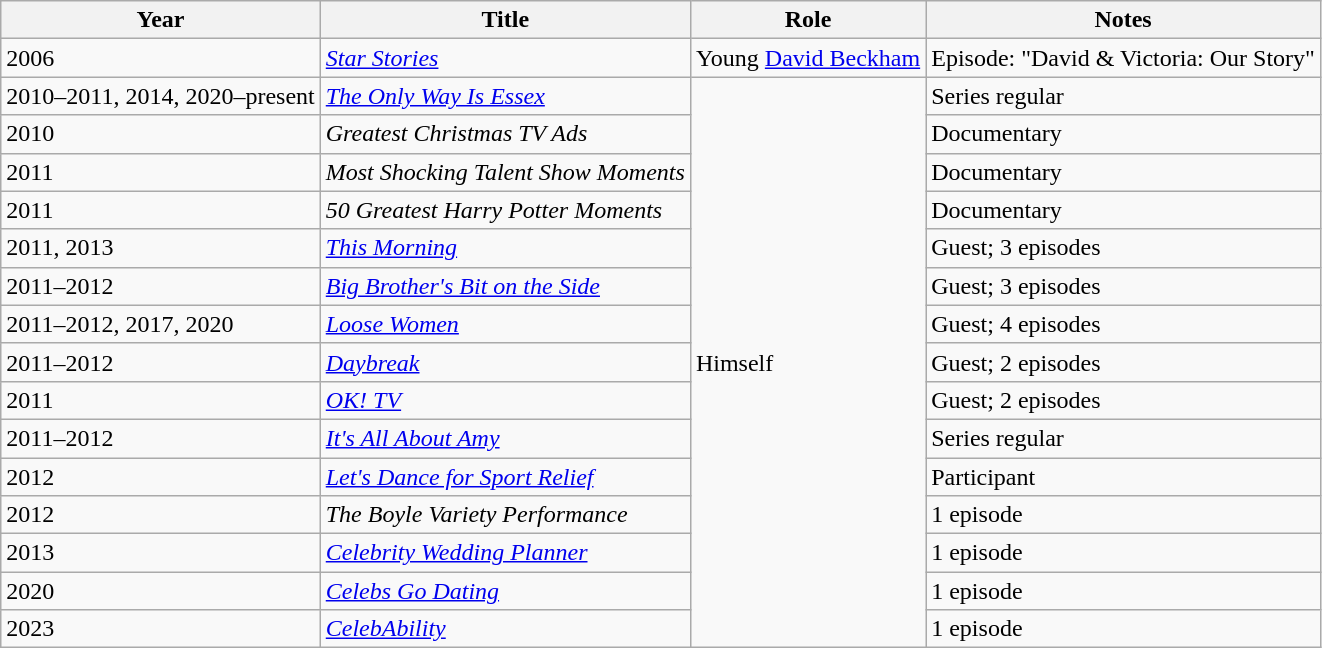<table class="wikitable">
<tr>
<th>Year</th>
<th>Title</th>
<th>Role</th>
<th>Notes</th>
</tr>
<tr>
<td>2006</td>
<td><em><a href='#'>Star Stories</a></em></td>
<td>Young <a href='#'>David Beckham</a></td>
<td>Episode: "David & Victoria: Our Story"</td>
</tr>
<tr>
<td>2010–2011, 2014, 2020–present</td>
<td><em><a href='#'>The Only Way Is Essex</a></em></td>
<td rowspan="15">Himself</td>
<td>Series regular</td>
</tr>
<tr>
<td>2010</td>
<td><em>Greatest Christmas TV Ads</em></td>
<td>Documentary</td>
</tr>
<tr>
<td>2011</td>
<td><em>Most Shocking Talent Show Moments</em></td>
<td>Documentary</td>
</tr>
<tr>
<td>2011</td>
<td><em>50 Greatest Harry Potter Moments</em></td>
<td>Documentary</td>
</tr>
<tr>
<td>2011, 2013</td>
<td><em><a href='#'>This Morning</a></em></td>
<td>Guest; 3 episodes</td>
</tr>
<tr>
<td>2011–2012</td>
<td><em><a href='#'>Big Brother's Bit on the Side</a></em></td>
<td>Guest; 3 episodes</td>
</tr>
<tr>
<td>2011–2012, 2017, 2020</td>
<td><em><a href='#'>Loose Women</a></em></td>
<td>Guest; 4 episodes</td>
</tr>
<tr>
<td>2011–2012</td>
<td><em><a href='#'>Daybreak</a></em></td>
<td>Guest; 2 episodes</td>
</tr>
<tr>
<td>2011</td>
<td><em><a href='#'>OK! TV</a></em></td>
<td>Guest; 2 episodes</td>
</tr>
<tr>
<td>2011–2012</td>
<td><em><a href='#'>It's All About Amy</a></em></td>
<td>Series regular</td>
</tr>
<tr>
<td>2012</td>
<td><em><a href='#'>Let's Dance for Sport Relief</a></em></td>
<td>Participant</td>
</tr>
<tr>
<td>2012</td>
<td><em>The Boyle Variety Performance </em></td>
<td>1 episode</td>
</tr>
<tr>
<td>2013</td>
<td><em><a href='#'>Celebrity Wedding Planner</a></em></td>
<td>1 episode</td>
</tr>
<tr>
<td>2020</td>
<td><em><a href='#'>Celebs Go Dating</a></em></td>
<td>1 episode</td>
</tr>
<tr>
<td>2023</td>
<td><em><a href='#'>CelebAbility</a></em></td>
<td>1 episode</td>
</tr>
</table>
